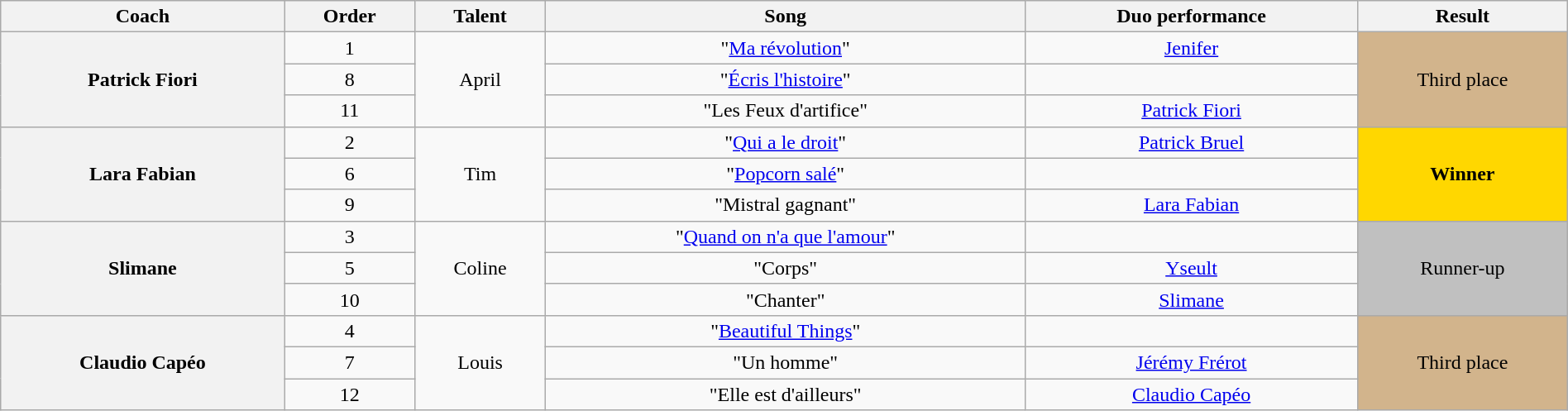<table class="wikitable" style="text-align: center; width:100%;">
<tr>
<th scope="col">Coach</th>
<th scope="col">Order</th>
<th scope="col">Talent</th>
<th scope="col">Song</th>
<th scope="col">Duo performance</th>
<th scope="col">Result</th>
</tr>
<tr>
<th rowspan="3" scope="row">Patrick Fiori</th>
<td>1</td>
<td rowspan="3">April</td>
<td>"<a href='#'>Ma révolution</a>"</td>
<td><a href='#'>Jenifer</a></td>
<td bgcolor=tan rowspan="3">Third place</td>
</tr>
<tr>
<td>8</td>
<td>"<a href='#'>Écris l'histoire</a>"</td>
<td></td>
</tr>
<tr>
<td>11</td>
<td>"Les Feux d'artifice"</td>
<td><a href='#'>Patrick Fiori</a></td>
</tr>
<tr>
<th rowspan="3" scope="row">Lara Fabian</th>
<td>2</td>
<td rowspan="3">Tim</td>
<td>"<a href='#'>Qui a le droit</a>"</td>
<td><a href='#'>Patrick Bruel</a></td>
<td rowspan="3" style="background:gold"><strong>Winner</strong></td>
</tr>
<tr>
<td>6</td>
<td>"<a href='#'>Popcorn salé</a>"</td>
<td></td>
</tr>
<tr>
<td>9</td>
<td>"Mistral gagnant"</td>
<td><a href='#'>Lara Fabian</a></td>
</tr>
<tr>
<th rowspan="3" scope="row">Slimane</th>
<td>3</td>
<td rowspan="3">Coline</td>
<td>"<a href='#'>Quand on n'a que l'amour</a>"</td>
<td></td>
<td bgcolor=silver rowspan="3">Runner-up</td>
</tr>
<tr>
<td>5</td>
<td>"Corps"</td>
<td><a href='#'>Yseult</a></td>
</tr>
<tr>
<td>10</td>
<td>"Chanter"</td>
<td><a href='#'>Slimane</a></td>
</tr>
<tr>
<th rowspan="3" scope="row">Claudio Capéo</th>
<td>4</td>
<td rowspan="3">Louis</td>
<td>"<a href='#'>Beautiful Things</a>"</td>
<td></td>
<td bgcolor=tan rowspan="3">Third place</td>
</tr>
<tr>
<td>7</td>
<td>"Un homme"</td>
<td><a href='#'>Jérémy Frérot</a></td>
</tr>
<tr>
<td>12</td>
<td>"Elle est d'ailleurs"</td>
<td><a href='#'>Claudio Capéo</a></td>
</tr>
</table>
